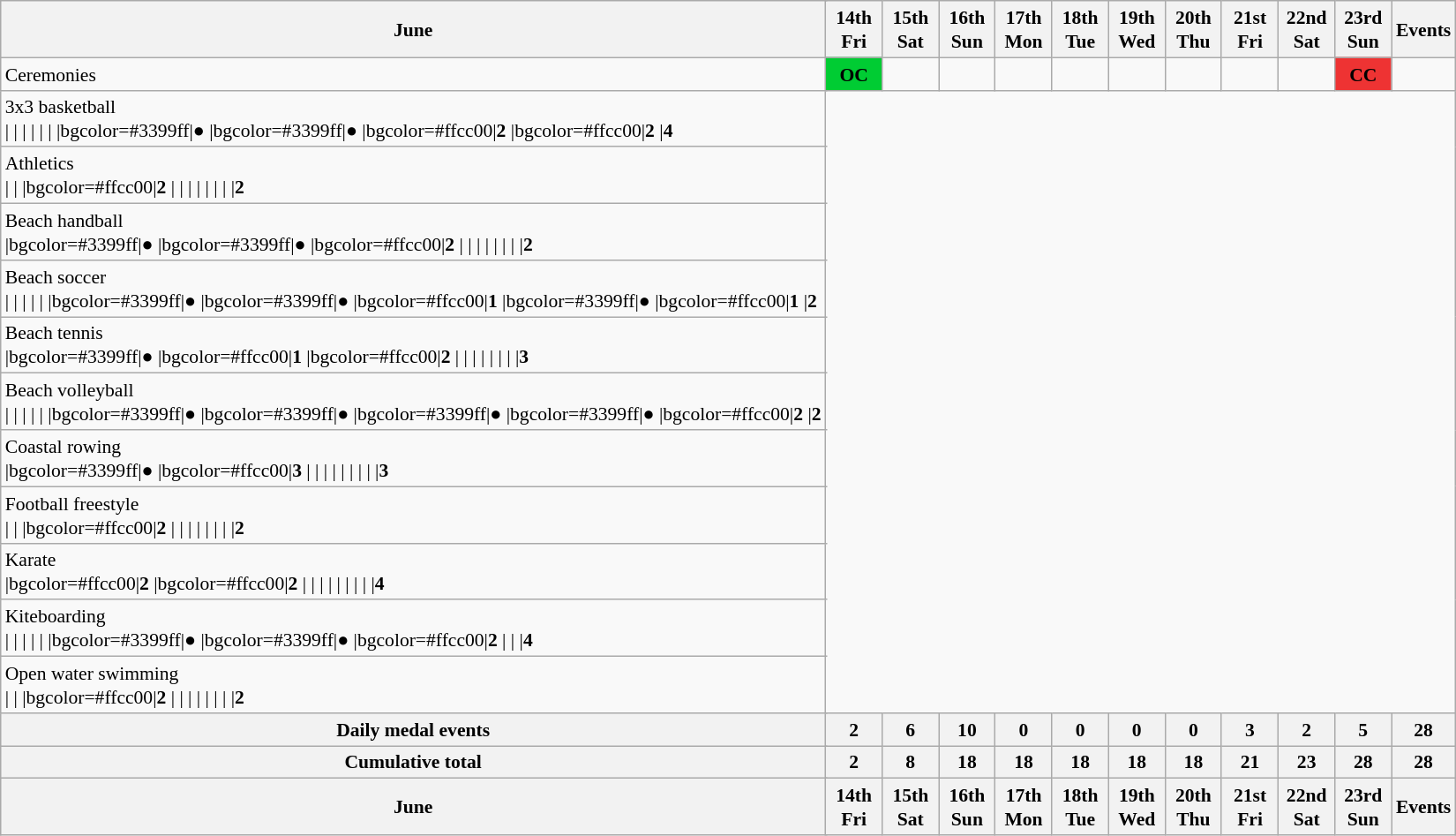<table class="wikitable" style="margin:0.5em auto; font-size:90%; line-height:1.25em;">
<tr>
<th colspan=2>June</th>
<th style="width:2.5em">14th<br>Fri</th>
<th style="width:2.5em">15th<br>Sat</th>
<th style="width:2.5em">16th<br>Sun</th>
<th style="width:2.5em">17th<br>Mon</th>
<th style="width:2.5em">18th<br>Tue</th>
<th style="width:2.5em">19th<br>Wed</th>
<th style="width:2.5em">20th<br>Thu</th>
<th style="width:2.5em">21st<br>Fri</th>
<th style="width:2.5em">22nd<br>Sat</th>
<th style="width:2.5em">23rd<br>Sun</th>
<th>Events</th>
</tr>
<tr>
<td colspan=2>Ceremonies</td>
<td style="background:#0c3; text-align:center;"><strong>OC</strong></td>
<td></td>
<td></td>
<td></td>
<td></td>
<td></td>
<td></td>
<td></td>
<td></td>
<td style="background:#e33; text-align:center;"><strong>CC</strong></td>
<td></td>
</tr>
<tr style="text-align:center;">
<td colspan=2 style="text-align:left;"> 3x3 basketball<br>|
|
|
|
|
|
|bgcolor=#3399ff|●
|bgcolor=#3399ff|●
|bgcolor=#ffcc00|<strong>2</strong>
|bgcolor=#ffcc00|<strong>2</strong>
|<strong>4</strong></td>
</tr>
<tr style="text-align:center;">
<td colspan=2 style="text-align:left;"> Athletics<br>|
|
|bgcolor=#ffcc00|<strong>2</strong>
|
|
|
|
|
|
|
|<strong>2</strong></td>
</tr>
<tr style="text-align:center;">
<td colspan=2 style="text-align:left;"> Beach handball<br>|bgcolor=#3399ff|●
|bgcolor=#3399ff|●
|bgcolor=#ffcc00|<strong>2</strong>
|
|
|
|
|
|
|
|<strong>2</strong></td>
</tr>
<tr style="text-align:center;">
<td colspan=2 style="text-align:left;"> Beach soccer<br>|
|
|
|
|
|bgcolor=#3399ff|●
|bgcolor=#3399ff|●
|bgcolor=#ffcc00|<strong>1</strong>
|bgcolor=#3399ff|●
|bgcolor=#ffcc00|<strong>1</strong>
|<strong>2</strong></td>
</tr>
<tr style="text-align:center;">
<td colspan=2 style="text-align:left;"> Beach tennis<br>|bgcolor=#3399ff|●
|bgcolor=#ffcc00|<strong>1</strong>
|bgcolor=#ffcc00|<strong>2</strong>
|
|
|
|
|
|
|
|<strong>3</strong></td>
</tr>
<tr style="text-align:center;">
<td colspan=2 style="text-align:left;"> Beach volleyball<br>|
|
|
|
|
|bgcolor=#3399ff|●
|bgcolor=#3399ff|●
|bgcolor=#3399ff|●
|bgcolor=#3399ff|●
|bgcolor=#ffcc00|<strong>2</strong>
|<strong>2</strong></td>
</tr>
<tr style="text-align:center;">
<td colspan=2 style="text-align:left;"> Coastal rowing<br>|bgcolor=#3399ff|●
|bgcolor=#ffcc00|<strong>3</strong>
|
|
|
|
|
|
|
|
|<strong>3</strong></td>
</tr>
<tr style="text-align:center;">
<td colspan=2 style="text-align:left;"> Football freestyle<br>|
|
|bgcolor=#ffcc00|<strong>2</strong>
|
|
|
|
|
|
|
|<strong>2</strong></td>
</tr>
<tr style="text-align:center;">
<td colspan=2 style="text-align:left;"> Karate<br>|bgcolor=#ffcc00|<strong>2</strong>
|bgcolor=#ffcc00|<strong>2</strong>
|
|
|
|
|
|
|
|
|<strong>4</strong></td>
</tr>
<tr style="text-align:center;">
<td colspan=2 style="text-align:left;"> Kiteboarding<br>|
|
|
|
|
|bgcolor=#3399ff|●
|bgcolor=#3399ff|●
|bgcolor=#ffcc00|<strong>2</strong>
|
|
|<strong>4</strong></td>
</tr>
<tr style="text-align:center;">
<td colspan=2 style="text-align:left;"> Open water swimming<br>|
|
|bgcolor=#ffcc00|<strong>2</strong>
|
|
|
|
|
|
|
|<strong>2</strong></td>
</tr>
<tr>
<th colspan=2>Daily medal events</th>
<th>2</th>
<th>6</th>
<th>10</th>
<th>0</th>
<th>0</th>
<th>0</th>
<th>0</th>
<th>3</th>
<th>2</th>
<th>5</th>
<th>28</th>
</tr>
<tr>
<th colspan=2>Cumulative total</th>
<th>2</th>
<th>8</th>
<th>18</th>
<th>18</th>
<th>18</th>
<th>18</th>
<th>18</th>
<th>21</th>
<th>23</th>
<th>28</th>
<th>28</th>
</tr>
<tr>
<th colspan=2>June</th>
<th style="width:2.5em">14th<br>Fri</th>
<th style="width:2.5em">15th<br>Sat</th>
<th style="width:2.5em">16th<br>Sun</th>
<th style="width:2.5em">17th<br>Mon</th>
<th style="width:2.5em">18th<br>Tue</th>
<th style="width:2.5em">19th<br>Wed</th>
<th style="width:2.5em">20th<br>Thu</th>
<th style="width:2.5em">21st<br>Fri</th>
<th style="width:2.5em">22nd<br>Sat</th>
<th style="width:2.5em">23rd<br>Sun</th>
<th>Events</th>
</tr>
</table>
